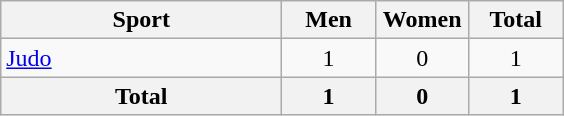<table class="wikitable sortable" style="text-align:center;">
<tr>
<th width=180>Sport</th>
<th width=55>Men</th>
<th width=55>Women</th>
<th width=55>Total</th>
</tr>
<tr>
<td align=left><a href='#'>Judo</a></td>
<td>1</td>
<td>0</td>
<td>1</td>
</tr>
<tr>
<th>Total</th>
<th>1</th>
<th>0</th>
<th>1</th>
</tr>
</table>
